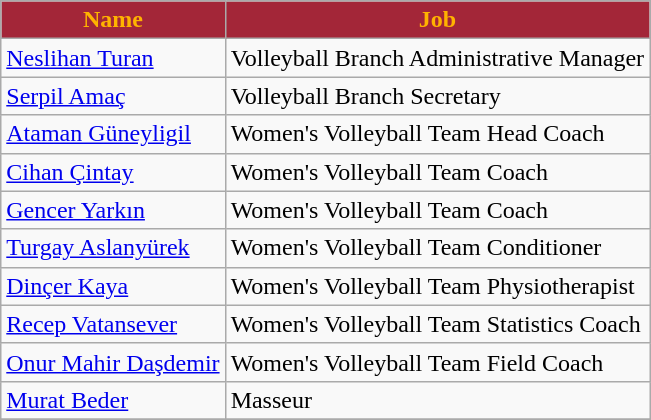<table class="wikitable">
<tr>
<th style="color:#FFB300; background:#A32638;">Name</th>
<th style="color:#FFB300; background:#A32638;">Job</th>
</tr>
<tr>
<td> <a href='#'>Neslihan Turan</a></td>
<td>Volleyball Branch Administrative Manager</td>
</tr>
<tr>
<td> <a href='#'>Serpil Amaç</a></td>
<td>Volleyball Branch Secretary</td>
</tr>
<tr>
<td> <a href='#'>Ataman Güneyligil</a></td>
<td>Women's Volleyball Team Head Coach</td>
</tr>
<tr>
<td> <a href='#'>Cihan Çintay</a></td>
<td>Women's Volleyball Team Coach</td>
</tr>
<tr>
<td> <a href='#'>Gencer Yarkın</a></td>
<td>Women's Volleyball Team Coach</td>
</tr>
<tr>
<td> <a href='#'>Turgay Aslanyürek</a></td>
<td>Women's Volleyball Team Conditioner</td>
</tr>
<tr>
<td> <a href='#'>Dinçer Kaya</a></td>
<td>Women's Volleyball Team Physiotherapist</td>
</tr>
<tr>
<td> <a href='#'>Recep Vatansever</a></td>
<td>Women's Volleyball Team Statistics Coach</td>
</tr>
<tr>
<td> <a href='#'>Onur Mahir Daşdemir</a></td>
<td>Women's Volleyball Team Field Coach</td>
</tr>
<tr>
<td> <a href='#'>Murat Beder</a></td>
<td>Masseur</td>
</tr>
<tr>
</tr>
</table>
